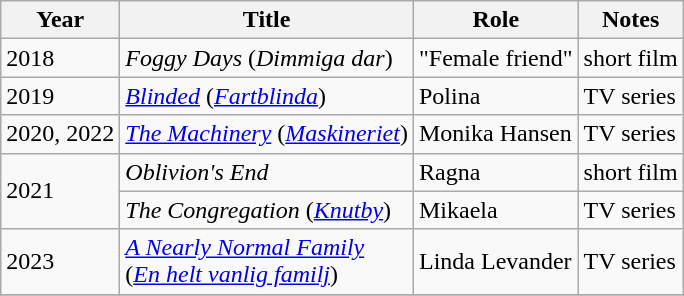<table class="wikitable">
<tr>
<th>Year</th>
<th>Title</th>
<th>Role</th>
<th>Notes</th>
</tr>
<tr>
<td>2018</td>
<td><em>Foggy Days</em> (<em>Dimmiga dar</em>)</td>
<td>"Female friend"</td>
<td>short film</td>
</tr>
<tr>
<td>2019</td>
<td><em><a href='#'>Blinded</a></em> (<em><a href='#'>Fartblinda</a></em>)</td>
<td>Polina</td>
<td>TV series</td>
</tr>
<tr>
<td>2020, 2022</td>
<td><em><a href='#'>The Machinery</a></em> (<em><a href='#'>Maskineriet</a></em>)</td>
<td>Monika Hansen</td>
<td>TV series</td>
</tr>
<tr>
<td rowspan="2">2021</td>
<td><em>Oblivion's End</em></td>
<td>Ragna</td>
<td>short film</td>
</tr>
<tr>
<td><em>The Congregation</em> (<em><a href='#'>Knutby</a></em>)</td>
<td>Mikaela</td>
<td>TV series</td>
</tr>
<tr>
<td>2023</td>
<td><em><a href='#'>A Nearly Normal Family</a></em><br> (<em><a href='#'>En helt vanlig familj</a></em>)</td>
<td>Linda Levander</td>
<td>TV series</td>
</tr>
<tr>
</tr>
</table>
